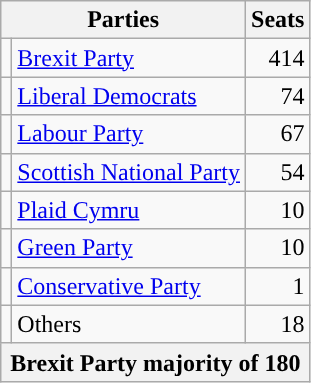<table class="wikitable">
<tr>
<th colspan="2" style="vertical-align:top;">Parties</th>
<th style="vertical-align:top;">Seats</th>
</tr>
<tr>
<td style="color:inherit;background:"></td>
<td><a href='#'>Brexit Party</a></td>
<td style="text-align:right;">414</td>
</tr>
<tr>
<td style="color:inherit;background:"></td>
<td><a href='#'>Liberal Democrats</a></td>
<td style="text-align:right;">74</td>
</tr>
<tr>
<td style="color:inherit;background:"></td>
<td><a href='#'>Labour Party</a></td>
<td style="text-align:right;">67</td>
</tr>
<tr>
<td style="color:inherit;background:"></td>
<td><a href='#'>Scottish National Party</a></td>
<td style="text-align:right;">54</td>
</tr>
<tr>
<td style="color:inherit;background:"></td>
<td><a href='#'>Plaid Cymru</a></td>
<td style="text-align:right;">10</td>
</tr>
<tr>
<td style="color:inherit;background:"></td>
<td><a href='#'>Green Party</a></td>
<td style="text-align:right;">10</td>
</tr>
<tr>
<td style="color:inherit;background:"></td>
<td><a href='#'>Conservative Party</a></td>
<td style="text-align:right;">1</td>
</tr>
<tr>
<td style="color:inherit;background:"></td>
<td>Others</td>
<td style="text-align:right;">18</td>
</tr>
<tr>
<th colspan="3"><strong>Brexit Party majority of 180</strong></th>
</tr>
</table>
